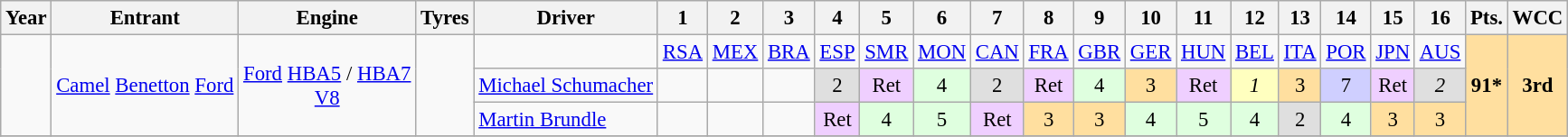<table class="wikitable" style="text-align:center; font-size:95%">
<tr>
<th>Year</th>
<th>Entrant</th>
<th>Engine</th>
<th>Tyres</th>
<th>Driver</th>
<th>1</th>
<th>2</th>
<th>3</th>
<th>4</th>
<th>5</th>
<th>6</th>
<th>7</th>
<th>8</th>
<th>9</th>
<th>10</th>
<th>11</th>
<th>12</th>
<th>13</th>
<th>14</th>
<th>15</th>
<th>16</th>
<th>Pts.</th>
<th>WCC</th>
</tr>
<tr>
<td rowspan="3"></td>
<td rowspan="3"><a href='#'>Camel</a> <a href='#'>Benetton</a> <a href='#'>Ford</a></td>
<td rowspan="3"><a href='#'>Ford</a> <a href='#'>HBA5</a> / <a href='#'>HBA7</a><br><a href='#'>V8</a></td>
<td rowspan="3"></td>
<td></td>
<td><a href='#'>RSA</a></td>
<td><a href='#'>MEX</a></td>
<td><a href='#'>BRA</a></td>
<td><a href='#'>ESP</a></td>
<td><a href='#'>SMR</a></td>
<td><a href='#'>MON</a></td>
<td><a href='#'>CAN</a></td>
<td><a href='#'>FRA</a></td>
<td><a href='#'>GBR</a></td>
<td><a href='#'>GER</a></td>
<td><a href='#'>HUN</a></td>
<td><a href='#'>BEL</a></td>
<td><a href='#'>ITA</a></td>
<td><a href='#'>POR</a></td>
<td><a href='#'>JPN</a></td>
<td><a href='#'>AUS</a></td>
<td rowspan="3" style="background:#ffdf9f;"><strong>91*</strong></td>
<td rowspan="3" style="background:#ffdf9f;"><strong>3rd</strong></td>
</tr>
<tr>
<td align="left"><a href='#'>Michael Schumacher</a></td>
<td></td>
<td></td>
<td></td>
<td style="background:#dfdfdf;">2</td>
<td style="background:#efcfff;">Ret</td>
<td style="background:#dfffdf;">4</td>
<td style="background:#dfdfdf;">2</td>
<td style="background:#efcfff;">Ret</td>
<td style="background:#dfffdf;">4</td>
<td style="background:#ffdf9f;">3</td>
<td style="background:#efcfff;">Ret</td>
<td style="background:#ffffbf;"><em>1</em></td>
<td style="background:#ffdf9f;">3</td>
<td style="background:#cfcfff;">7</td>
<td style="background:#efcfff;">Ret</td>
<td style="background:#dfdfdf;"><em>2</em></td>
</tr>
<tr>
<td align="left"><a href='#'>Martin Brundle</a></td>
<td></td>
<td></td>
<td></td>
<td style="background:#efcfff;">Ret</td>
<td style="background:#dfffdf;">4</td>
<td style="background:#dfffdf;">5</td>
<td style="background:#efcfff;">Ret</td>
<td style="background:#ffdf9f;">3</td>
<td style="background:#ffdf9f;">3</td>
<td style="background:#dfffdf;">4</td>
<td style="background:#dfffdf;">5</td>
<td style="background:#dfffdf;">4</td>
<td style="background:#dfdfdf;">2</td>
<td style="background:#dfffdf;">4</td>
<td style="background:#ffdf9f;">3</td>
<td style="background:#ffdf9f;">3</td>
</tr>
<tr>
</tr>
</table>
